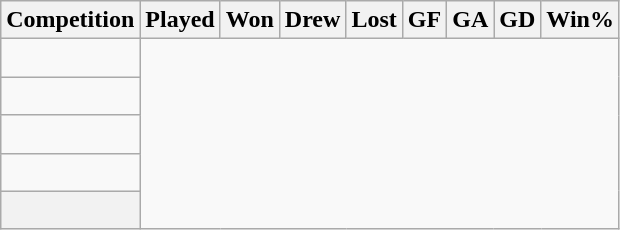<table class="wikitable sortable" style="text-align: center;">
<tr>
<th>Competition</th>
<th>Played</th>
<th>Won</th>
<th>Drew</th>
<th>Lost</th>
<th>GF</th>
<th>GA</th>
<th>GD</th>
<th>Win%</th>
</tr>
<tr>
<td align=left><br></td>
</tr>
<tr>
<td align=left><br></td>
</tr>
<tr>
<td align=left><br></td>
</tr>
<tr>
<td align=left><br></td>
</tr>
<tr class="sortbottom">
<th><br></th>
</tr>
</table>
